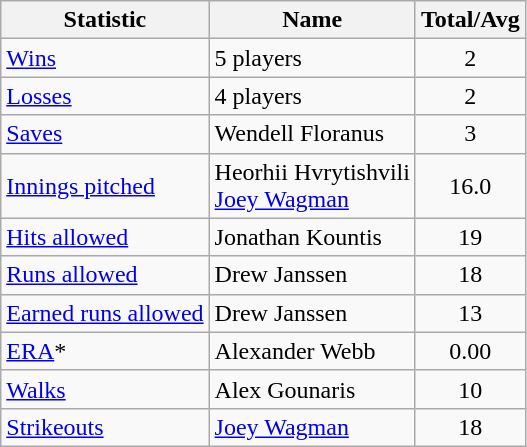<table class=wikitable>
<tr>
<th>Statistic</th>
<th>Name</th>
<th>Total/Avg</th>
</tr>
<tr>
<td><a href='#'>Wins</a></td>
<td>5 players</td>
<td style="text-align: center;">2</td>
</tr>
<tr>
<td><a href='#'>Losses</a></td>
<td>4 players</td>
<td style="text-align: center;">2</td>
</tr>
<tr>
<td><a href='#'>Saves</a></td>
<td> Wendell Floranus</td>
<td style="text-align: center;">3</td>
</tr>
<tr>
<td><a href='#'>Innings pitched</a></td>
<td> Heorhii Hvrytishvili<br> <a href='#'>Joey Wagman</a></td>
<td style="text-align: center;">16.0</td>
</tr>
<tr>
<td><a href='#'>Hits allowed</a></td>
<td> Jonathan Kountis</td>
<td style="text-align: center;">19</td>
</tr>
<tr>
<td><a href='#'>Runs allowed</a></td>
<td> Drew Janssen</td>
<td style="text-align: center;">18</td>
</tr>
<tr>
<td><a href='#'>Earned runs allowed</a></td>
<td> Drew Janssen</td>
<td style="text-align: center;">13</td>
</tr>
<tr>
<td><a href='#'>ERA</a>*</td>
<td> Alexander Webb</td>
<td style="text-align: center;">0.00</td>
</tr>
<tr>
<td><a href='#'>Walks</a></td>
<td> Alex Gounaris</td>
<td style="text-align: center;">10</td>
</tr>
<tr>
<td><a href='#'>Strikeouts</a></td>
<td> <a href='#'>Joey Wagman</a></td>
<td style="text-align: center;">18</td>
</tr>
</table>
